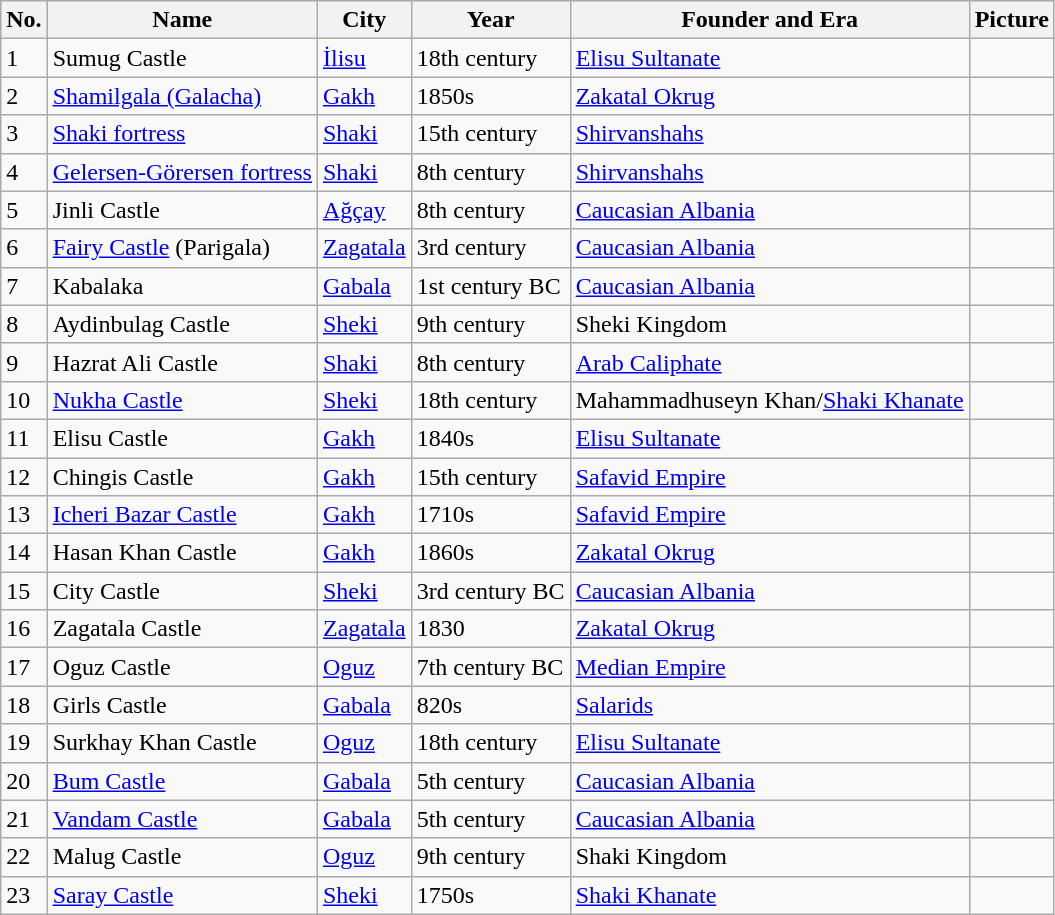<table class="sortable wikitable">
<tr style="background:#ccf;">
<th>No.</th>
<th>Name</th>
<th>City</th>
<th>Year</th>
<th>Founder and Era</th>
<th>Picture</th>
</tr>
<tr>
<td>1</td>
<td>Sumug Castle</td>
<td><a href='#'>İlisu</a></td>
<td>18th century</td>
<td><a href='#'>Elisu Sultanate</a></td>
<td></td>
</tr>
<tr>
<td>2</td>
<td><a href='#'>Shamilgala (Galacha)</a></td>
<td><a href='#'>Gakh</a></td>
<td>1850s</td>
<td><a href='#'>Zakatal Okrug</a></td>
<td></td>
</tr>
<tr>
<td>3</td>
<td><a href='#'>Shaki fortress</a></td>
<td><a href='#'>Shaki</a></td>
<td>15th century</td>
<td><a href='#'>Shirvanshahs</a></td>
<td></td>
</tr>
<tr>
<td>4</td>
<td><a href='#'>Gelersen-Görersen fortress</a></td>
<td><a href='#'>Shaki</a></td>
<td>8th century</td>
<td><a href='#'>Shirvanshahs</a></td>
<td></td>
</tr>
<tr>
<td>5</td>
<td>Jinli Castle</td>
<td><a href='#'>Ağçay</a></td>
<td>8th century</td>
<td><a href='#'>Caucasian Albania</a></td>
<td></td>
</tr>
<tr>
<td>6</td>
<td><a href='#'>Fairy Castle</a> (Parigala)</td>
<td><a href='#'>Zagatala</a></td>
<td>3rd century</td>
<td><a href='#'>Caucasian Albania</a></td>
<td></td>
</tr>
<tr>
<td>7</td>
<td>Kabalaka</td>
<td><a href='#'>Gabala</a></td>
<td>1st century BC</td>
<td><a href='#'>Caucasian Albania</a></td>
<td></td>
</tr>
<tr>
<td>8</td>
<td>Aydinbulag Castle</td>
<td><a href='#'>Sheki</a></td>
<td>9th century</td>
<td>Sheki Kingdom</td>
<td></td>
</tr>
<tr>
<td>9</td>
<td>Hazrat Ali Castle</td>
<td><a href='#'>Shaki</a></td>
<td>8th century</td>
<td><a href='#'>Arab Caliphate</a></td>
<td></td>
</tr>
<tr>
<td>10</td>
<td><a href='#'>Nukha Castle</a></td>
<td><a href='#'>Sheki</a></td>
<td>18th century</td>
<td>Mahammadhuseyn Khan/<a href='#'>Shaki Khanate</a></td>
<td></td>
</tr>
<tr>
<td>11</td>
<td>Elisu Castle</td>
<td><a href='#'>Gakh</a></td>
<td>1840s</td>
<td><a href='#'>Elisu Sultanate</a></td>
<td></td>
</tr>
<tr>
<td>12</td>
<td>Chingis Castle</td>
<td><a href='#'>Gakh</a></td>
<td>15th century</td>
<td><a href='#'>Safavid Empire</a></td>
<td></td>
</tr>
<tr>
<td>13</td>
<td><a href='#'>Icheri Bazar Castle</a></td>
<td><a href='#'>Gakh</a></td>
<td>1710s</td>
<td><a href='#'>Safavid Empire</a></td>
<td></td>
</tr>
<tr>
<td>14</td>
<td>Hasan Khan Castle</td>
<td><a href='#'>Gakh</a></td>
<td>1860s</td>
<td><a href='#'>Zakatal Okrug</a></td>
<td></td>
</tr>
<tr>
<td>15</td>
<td>City Castle</td>
<td><a href='#'>Sheki</a></td>
<td>3rd century BC</td>
<td><a href='#'>Caucasian Albania</a></td>
<td></td>
</tr>
<tr>
<td>16</td>
<td>Zagatala Castle</td>
<td><a href='#'>Zagatala</a></td>
<td>1830</td>
<td><a href='#'>Zakatal Okrug</a></td>
<td></td>
</tr>
<tr>
<td>17</td>
<td>Oguz Castle</td>
<td><a href='#'>Oguz</a></td>
<td>7th century BC</td>
<td><a href='#'>Median Empire</a></td>
<td></td>
</tr>
<tr>
<td>18</td>
<td>Girls Castle</td>
<td><a href='#'>Gabala</a></td>
<td>820s</td>
<td><a href='#'>Salarids</a></td>
<td></td>
</tr>
<tr>
<td>19</td>
<td>Surkhay Khan Castle</td>
<td><a href='#'>Oguz</a></td>
<td>18th century</td>
<td><a href='#'>Elisu Sultanate</a></td>
<td></td>
</tr>
<tr>
<td>20</td>
<td><a href='#'>Bum Castle</a></td>
<td><a href='#'>Gabala</a></td>
<td>5th century</td>
<td><a href='#'>Caucasian Albania</a></td>
<td></td>
</tr>
<tr>
<td>21</td>
<td><a href='#'>Vandam Castle</a></td>
<td><a href='#'>Gabala</a></td>
<td>5th century</td>
<td><a href='#'>Caucasian Albania</a></td>
<td></td>
</tr>
<tr>
<td>22</td>
<td>Malug Castle</td>
<td><a href='#'>Oguz</a></td>
<td>9th century</td>
<td>Shaki Kingdom</td>
<td></td>
</tr>
<tr>
<td>23</td>
<td><a href='#'>Saray Castle</a></td>
<td><a href='#'>Sheki</a></td>
<td>1750s</td>
<td><a href='#'>Shaki Khanate</a></td>
<td></td>
</tr>
</table>
